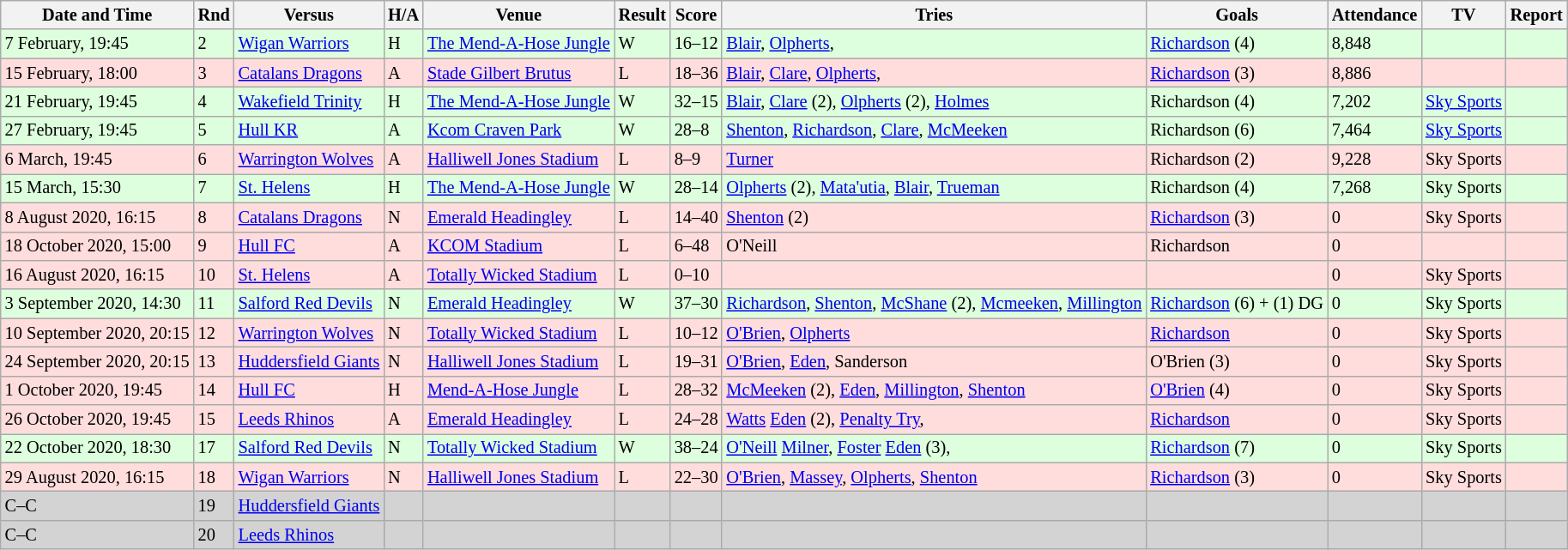<table class="wikitable" style="font-size:85%;">
<tr>
<th>Date and Time</th>
<th>Rnd</th>
<th>Versus</th>
<th>H/A</th>
<th>Venue</th>
<th>Result</th>
<th>Score</th>
<th>Tries</th>
<th>Goals</th>
<th>Attendance</th>
<th>TV</th>
<th>Report</th>
</tr>
<tr style="background:#ddffdd;" width=20 | >
<td>7 February, 19:45</td>
<td>2</td>
<td> <a href='#'>Wigan Warriors</a></td>
<td>H</td>
<td><a href='#'>The Mend-A-Hose Jungle</a></td>
<td>W</td>
<td>16–12</td>
<td><a href='#'>Blair</a>, <a href='#'>Olpherts</a>,</td>
<td><a href='#'>Richardson</a> (4)</td>
<td>8,848</td>
<td></td>
<td></td>
</tr>
<tr style="background:#ffdddd;" width=20 | >
<td>15 February, 18:00</td>
<td>3</td>
<td> <a href='#'>Catalans Dragons</a></td>
<td>A</td>
<td><a href='#'>Stade Gilbert Brutus</a></td>
<td>L</td>
<td>18–36</td>
<td><a href='#'>Blair</a>, <a href='#'>Clare</a>, <a href='#'>Olpherts</a>,</td>
<td><a href='#'>Richardson</a> (3)</td>
<td>8,886</td>
<td></td>
<td></td>
</tr>
<tr style="background:#ddffdd;" width=20 | >
<td>21 February, 19:45</td>
<td>4</td>
<td> <a href='#'>Wakefield Trinity</a></td>
<td>H</td>
<td><a href='#'>The Mend-A-Hose Jungle</a></td>
<td>W</td>
<td>32–15</td>
<td><a href='#'>Blair</a>, <a href='#'>Clare</a> (2), <a href='#'>Olpherts</a> (2), <a href='#'>Holmes</a></td>
<td>Richardson (4)</td>
<td>7,202</td>
<td><a href='#'>Sky Sports</a></td>
<td></td>
</tr>
<tr style="background:#ddffdd;" width=20 | >
<td>27 February, 19:45</td>
<td>5</td>
<td> <a href='#'>Hull KR</a></td>
<td>A</td>
<td><a href='#'>Kcom Craven Park</a></td>
<td>W</td>
<td>28–8</td>
<td><a href='#'>Shenton</a>, <a href='#'>Richardson</a>, <a href='#'>Clare</a>, <a href='#'>McMeeken</a></td>
<td>Richardson (6)</td>
<td>7,464</td>
<td><a href='#'>Sky Sports</a></td>
<td></td>
</tr>
<tr style="background:#ffdddd;" width=20 | >
<td>6 March, 19:45</td>
<td>6</td>
<td> <a href='#'>Warrington Wolves</a></td>
<td>A</td>
<td><a href='#'>Halliwell Jones Stadium</a></td>
<td>L</td>
<td>8–9</td>
<td><a href='#'>Turner</a></td>
<td>Richardson (2)</td>
<td>9,228</td>
<td>Sky Sports</td>
<td></td>
</tr>
<tr style="background:#ddffdd;" width=20 | >
<td>15 March, 15:30</td>
<td>7</td>
<td> <a href='#'>St. Helens</a></td>
<td>H</td>
<td><a href='#'>The Mend-A-Hose Jungle</a></td>
<td>W</td>
<td>28–14</td>
<td><a href='#'>Olpherts</a> (2), <a href='#'>Mata'utia</a>, <a href='#'>Blair</a>, <a href='#'>Trueman</a></td>
<td>Richardson (4)</td>
<td>7,268</td>
<td>Sky Sports</td>
<td></td>
</tr>
<tr style="background:#ffdddd;" width=20 | >
<td>8 August 2020, 16:15</td>
<td>8</td>
<td> <a href='#'>Catalans Dragons</a></td>
<td>N</td>
<td><a href='#'>Emerald Headingley</a></td>
<td>L</td>
<td>14–40</td>
<td><a href='#'>Shenton</a> (2)</td>
<td><a href='#'>Richardson</a> (3)</td>
<td>0</td>
<td>Sky Sports</td>
<td></td>
</tr>
<tr style="background:#ffdddd;" width=20 | >
<td>18 October 2020, 15:00</td>
<td>9</td>
<td> <a href='#'>Hull FC</a></td>
<td>A</td>
<td><a href='#'>KCOM Stadium</a></td>
<td>L</td>
<td>6–48</td>
<td>O'Neill</td>
<td>Richardson</td>
<td>0</td>
<td></td>
<td></td>
</tr>
<tr style="background:#ffdddd;" width=20 | >
<td>16 August 2020, 16:15</td>
<td>10</td>
<td> <a href='#'>St. Helens</a></td>
<td>A</td>
<td><a href='#'>Totally Wicked Stadium</a></td>
<td>L</td>
<td>0–10</td>
<td></td>
<td></td>
<td>0</td>
<td>Sky Sports</td>
<td></td>
</tr>
<tr style="background:#ddffdd;" width=20 | >
<td>3 September 2020, 14:30</td>
<td>11</td>
<td> <a href='#'>Salford Red Devils</a></td>
<td>N</td>
<td><a href='#'>Emerald Headingley</a></td>
<td>W</td>
<td>37–30</td>
<td><a href='#'>Richardson</a>, <a href='#'>Shenton</a>, <a href='#'>McShane</a> (2), <a href='#'>Mcmeeken</a>, <a href='#'>Millington</a></td>
<td><a href='#'>Richardson</a> (6) + (1) DG</td>
<td>0</td>
<td>Sky Sports</td>
<td></td>
</tr>
<tr style="background:#ffdddd;" width=20 | >
<td>10 September 2020, 20:15</td>
<td>12</td>
<td> <a href='#'>Warrington Wolves</a></td>
<td>N</td>
<td><a href='#'>Totally Wicked Stadium</a></td>
<td>L</td>
<td>10–12</td>
<td><a href='#'>O'Brien</a>, <a href='#'>Olpherts</a></td>
<td><a href='#'>Richardson</a></td>
<td>0</td>
<td>Sky Sports</td>
<td></td>
</tr>
<tr style="background:#ffdddd;" width=20 | >
<td>24 September 2020, 20:15</td>
<td>13</td>
<td> <a href='#'>Huddersfield Giants</a></td>
<td>N</td>
<td><a href='#'>Halliwell Jones Stadium</a></td>
<td>L</td>
<td>19–31</td>
<td><a href='#'>O'Brien</a>, <a href='#'>Eden</a>, Sanderson</td>
<td>O'Brien (3)</td>
<td>0</td>
<td>Sky Sports</td>
<td></td>
</tr>
<tr style="background:#ffdddd;" width=20 | >
<td>1 October 2020, 19:45</td>
<td>14</td>
<td> <a href='#'>Hull FC</a></td>
<td>H</td>
<td><a href='#'>Mend-A-Hose Jungle</a></td>
<td>L</td>
<td>28–32</td>
<td><a href='#'>McMeeken</a> (2), <a href='#'>Eden</a>, <a href='#'>Millington</a>, <a href='#'>Shenton</a></td>
<td><a href='#'>O'Brien</a> (4)</td>
<td>0</td>
<td>Sky Sports</td>
<td></td>
</tr>
<tr style="background:#ffdddd;" width=20 | >
<td>26 October 2020, 19:45</td>
<td>15</td>
<td> <a href='#'>Leeds Rhinos</a></td>
<td>A</td>
<td><a href='#'>Emerald Headingley</a></td>
<td>L</td>
<td>24–28</td>
<td><a href='#'>Watts</a> <a href='#'>Eden</a> (2), <a href='#'>Penalty Try</a>,</td>
<td><a href='#'>Richardson</a></td>
<td>0</td>
<td>Sky Sports</td>
<td></td>
</tr>
<tr style="background:#ddffdd;" width=20 | >
<td>22 October 2020, 18:30</td>
<td>17</td>
<td> <a href='#'>Salford Red Devils</a></td>
<td>N</td>
<td><a href='#'>Totally Wicked Stadium</a></td>
<td>W</td>
<td>38–24</td>
<td><a href='#'>O'Neill</a> <a href='#'>Milner</a>, <a href='#'>Foster</a> <a href='#'>Eden</a> (3),</td>
<td><a href='#'>Richardson</a> (7)</td>
<td>0</td>
<td>Sky Sports</td>
<td></td>
</tr>
<tr style="background:#ffdddd;" width=20 | >
<td>29 August 2020, 16:15</td>
<td>18</td>
<td> <a href='#'>Wigan Warriors</a></td>
<td>N</td>
<td><a href='#'>Halliwell Jones Stadium</a></td>
<td>L</td>
<td>22–30</td>
<td><a href='#'>O'Brien</a>, <a href='#'>Massey</a>, <a href='#'>Olpherts</a>, <a href='#'>Shenton</a></td>
<td><a href='#'>Richardson</a> (3)</td>
<td>0</td>
<td>Sky Sports</td>
<td></td>
</tr>
<tr style="background:lightgrey;" width=20 | >
<td>C–C</td>
<td>19</td>
<td> <a href='#'>Huddersfield Giants</a></td>
<td></td>
<td></td>
<td></td>
<td></td>
<td></td>
<td></td>
<td></td>
<td></td>
<td></td>
</tr>
<tr style="background:lightgrey;" width=20 | >
<td>C–C</td>
<td>20</td>
<td> <a href='#'>Leeds Rhinos</a></td>
<td></td>
<td></td>
<td></td>
<td></td>
<td></td>
<td></td>
<td></td>
<td></td>
<td></td>
</tr>
</table>
